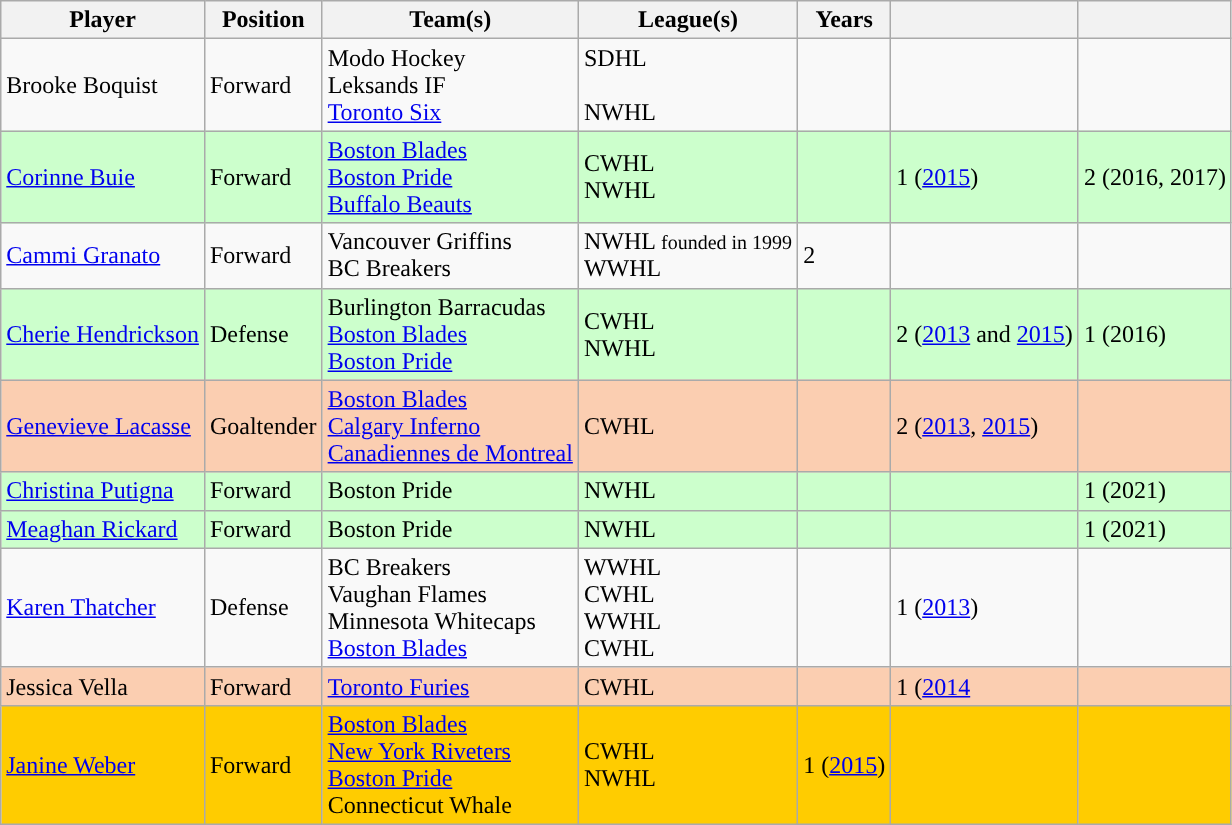<table class="wikitable sortable">
<tr>
<th>Player</th>
<th>Position</th>
<th>Team(s)</th>
<th>League(s)</th>
<th>Years</th>
<th><a href='#'></a></th>
<th><a href='#'></a></th>
</tr>
<tr bgcolor=>
<td>Brooke Boquist</td>
<td>Forward</td>
<td>Modo Hockey<br> Leksands IF<br><a href='#'>Toronto Six</a></td>
<td>SDHL<br><br>NWHL</td>
<td></td>
<td></td>
<td></td>
</tr>
<tr bgcolor=CCFFCC>
<td><a href='#'>Corinne Buie</a></td>
<td>Forward</td>
<td><a href='#'>Boston Blades</a><br><a href='#'>Boston Pride</a><br><a href='#'>Buffalo Beauts</a></td>
<td>CWHL<br>NWHL</td>
<td></td>
<td>1 (<a href='#'>2015</a>)</td>
<td>2 (2016, 2017)</td>
</tr>
<tr bgcolor=>
<td><a href='#'>Cammi Granato</a></td>
<td>Forward</td>
<td>Vancouver Griffins<br>BC Breakers</td>
<td>NWHL <small>founded in 1999</small><br>WWHL</td>
<td>2</td>
<td></td>
<td></td>
</tr>
<tr bgcolor=CCFFCC>
<td><a href='#'>Cherie Hendrickson</a></td>
<td>Defense</td>
<td>Burlington Barracudas<br><a href='#'>Boston Blades</a><br><a href='#'>Boston Pride</a></td>
<td>CWHL<br>NWHL</td>
<td></td>
<td>2 (<a href='#'>2013</a> and <a href='#'>2015</a>)</td>
<td>1 (2016)</td>
</tr>
<tr bgcolor=  FBCEB1>
<td><a href='#'>Genevieve Lacasse</a></td>
<td>Goaltender</td>
<td><a href='#'>Boston Blades</a><br><a href='#'>Calgary Inferno</a><br><a href='#'>Canadiennes de Montreal</a></td>
<td>CWHL</td>
<td></td>
<td>2 (<a href='#'>2013</a>, <a href='#'>2015</a>)</td>
<td></td>
</tr>
<tr bgcolor=CCFFCC>
<td><a href='#'>Christina Putigna</a></td>
<td>Forward</td>
<td>Boston Pride</td>
<td>NWHL</td>
<td></td>
<td></td>
<td>1 (2021)</td>
</tr>
<tr bgcolor= CCFFCC>
<td><a href='#'>Meaghan Rickard</a></td>
<td>Forward</td>
<td>Boston Pride</td>
<td>NWHL</td>
<td></td>
<td></td>
<td>1 (2021)</td>
</tr>
<tr bgcolor=>
<td><a href='#'>Karen Thatcher</a></td>
<td>Defense</td>
<td>BC Breakers<br>Vaughan Flames<br>Minnesota Whitecaps<br><a href='#'>Boston Blades</a></td>
<td>WWHL<br>CWHL<br>WWHL<br>CWHL</td>
<td></td>
<td>1 (<a href='#'>2013</a>)</td>
<td></td>
</tr>
<tr bgcolor=FBCEB1>
<td>Jessica Vella</td>
<td>Forward</td>
<td><a href='#'>Toronto Furies</a></td>
<td>CWHL</td>
<td></td>
<td>1 (<a href='#'>2014</a></td>
<td></td>
</tr>
<tr bgcolor=FFCC00>
<td><a href='#'>Janine Weber</a></td>
<td>Forward</td>
<td><a href='#'>Boston Blades</a><br><a href='#'>New York Riveters</a><br><a href='#'>Boston Pride</a><br>Connecticut Whale</td>
<td>CWHL<br>NWHL</td>
<td>1 (<a href='#'>2015</a>)</td>
<td></td>
<td></td>
</tr>
</table>
